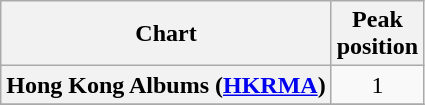<table class="wikitable plainrowheaders">
<tr>
<th>Chart</th>
<th>Peak<br>position</th>
</tr>
<tr>
<th scope="row">Hong Kong Albums (<a href='#'>HKRMA</a>)</th>
<td align="center">1</td>
</tr>
<tr>
</tr>
</table>
